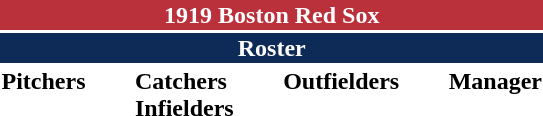<table class="toccolours" style="text-align: left;">
<tr>
<th colspan="10" style="background-color: #ba313c; color: white; text-align: center;">1919 Boston Red Sox</th>
</tr>
<tr>
<td colspan="10" style="background-color: #0d2b56; color: white; text-align: center;"><strong>Roster</strong></td>
</tr>
<tr>
<td valign="top"><strong>Pitchers</strong><br>










</td>
<td width="25px"></td>
<td valign="top"><strong>Catchers</strong><br>


<strong>Infielders</strong>




 


</td>
<td width="25px"></td>
<td valign="top"><strong>Outfielders</strong><br>





</td>
<td width="25px"></td>
<td valign="top"><strong>Manager</strong><br></td>
</tr>
<tr>
</tr>
</table>
